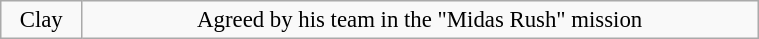<table class="wikitable plainrowheaders floatright" style="font-size: 95%; margin: 10px; text-align: center;" align="right" width="40%">
<tr>
<td>Clay</td>
<td>Agreed by his team in the "Midas Rush" mission</td>
</tr>
</table>
